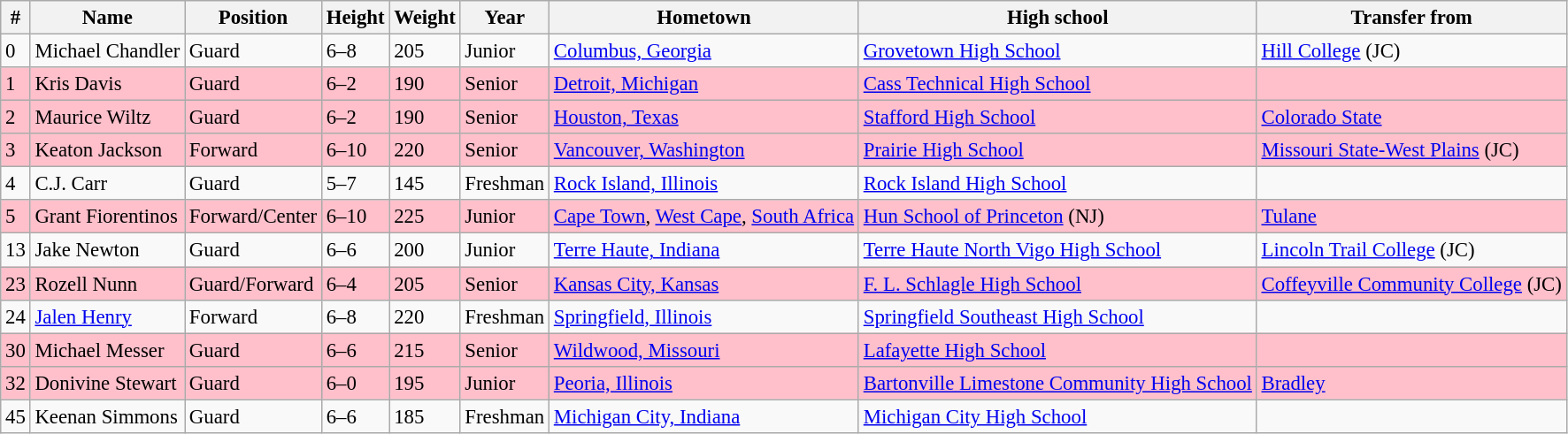<table class="wikitable sortable" style="font-size: 95%;">
<tr>
<th>#</th>
<th>Name</th>
<th>Position</th>
<th>Height</th>
<th>Weight</th>
<th>Year</th>
<th>Hometown</th>
<th>High school</th>
<th>Transfer from</th>
</tr>
<tr>
<td>0</td>
<td>Michael Chandler</td>
<td>Guard</td>
<td>6–8</td>
<td>205</td>
<td>Junior</td>
<td><a href='#'>Columbus, Georgia</a></td>
<td><a href='#'>Grovetown High School</a></td>
<td><a href='#'>Hill College</a> (JC)</td>
</tr>
<tr style="background:pink;">
<td>1</td>
<td>Kris Davis</td>
<td>Guard</td>
<td>6–2</td>
<td>190</td>
<td>Senior</td>
<td><a href='#'>Detroit, Michigan</a></td>
<td><a href='#'>Cass Technical High School</a></td>
<td></td>
</tr>
<tr style="background:pink;">
<td>2</td>
<td>Maurice Wiltz</td>
<td>Guard</td>
<td>6–2</td>
<td>190</td>
<td>Senior</td>
<td><a href='#'>Houston, Texas</a></td>
<td><a href='#'>Stafford High School</a></td>
<td><a href='#'>Colorado State</a></td>
</tr>
<tr style="background:pink;">
<td>3</td>
<td>Keaton Jackson</td>
<td>Forward</td>
<td>6–10</td>
<td>220</td>
<td>Senior</td>
<td><a href='#'>Vancouver, Washington</a></td>
<td><a href='#'>Prairie High School</a></td>
<td><a href='#'>Missouri State-West Plains</a> (JC)</td>
</tr>
<tr>
<td>4</td>
<td>C.J. Carr</td>
<td>Guard</td>
<td>5–7</td>
<td>145</td>
<td>Freshman</td>
<td><a href='#'>Rock Island, Illinois</a></td>
<td><a href='#'>Rock Island High School</a></td>
<td></td>
</tr>
<tr style="background:pink;">
<td>5</td>
<td>Grant Fiorentinos</td>
<td>Forward/Center</td>
<td>6–10</td>
<td>225</td>
<td>Junior</td>
<td><a href='#'>Cape Town</a>, <a href='#'>West Cape</a>, <a href='#'>South Africa</a></td>
<td><a href='#'>Hun School of Princeton</a> (NJ)</td>
<td><a href='#'>Tulane</a></td>
</tr>
<tr>
<td>13</td>
<td>Jake Newton</td>
<td>Guard</td>
<td>6–6</td>
<td>200</td>
<td>Junior</td>
<td><a href='#'>Terre Haute, Indiana</a></td>
<td><a href='#'>Terre Haute North Vigo High School</a></td>
<td><a href='#'>Lincoln Trail College</a> (JC)</td>
</tr>
<tr style="background:pink;">
<td>23</td>
<td>Rozell Nunn</td>
<td>Guard/Forward</td>
<td>6–4</td>
<td>205</td>
<td>Senior</td>
<td><a href='#'>Kansas City, Kansas</a></td>
<td><a href='#'>F. L. Schlagle High School</a></td>
<td><a href='#'>Coffeyville Community College</a> (JC)</td>
</tr>
<tr>
<td>24</td>
<td><a href='#'>Jalen Henry</a></td>
<td>Forward</td>
<td>6–8</td>
<td>220</td>
<td>Freshman</td>
<td><a href='#'>Springfield, Illinois</a></td>
<td><a href='#'>Springfield Southeast High School</a></td>
<td></td>
</tr>
<tr style="background:pink;">
<td>30</td>
<td>Michael Messer</td>
<td>Guard</td>
<td>6–6</td>
<td>215</td>
<td>Senior</td>
<td><a href='#'>Wildwood, Missouri</a></td>
<td><a href='#'>Lafayette High School</a></td>
<td></td>
</tr>
<tr style="background:pink;">
<td>32</td>
<td>Donivine Stewart</td>
<td>Guard</td>
<td>6–0</td>
<td>195</td>
<td>Junior</td>
<td><a href='#'>Peoria, Illinois</a></td>
<td><a href='#'>Bartonville Limestone Community High School</a></td>
<td><a href='#'>Bradley</a></td>
</tr>
<tr>
<td>45</td>
<td>Keenan Simmons</td>
<td>Guard</td>
<td>6–6</td>
<td>185</td>
<td>Freshman</td>
<td><a href='#'>Michigan City, Indiana</a></td>
<td><a href='#'>Michigan City High School</a></td>
<td></td>
</tr>
</table>
